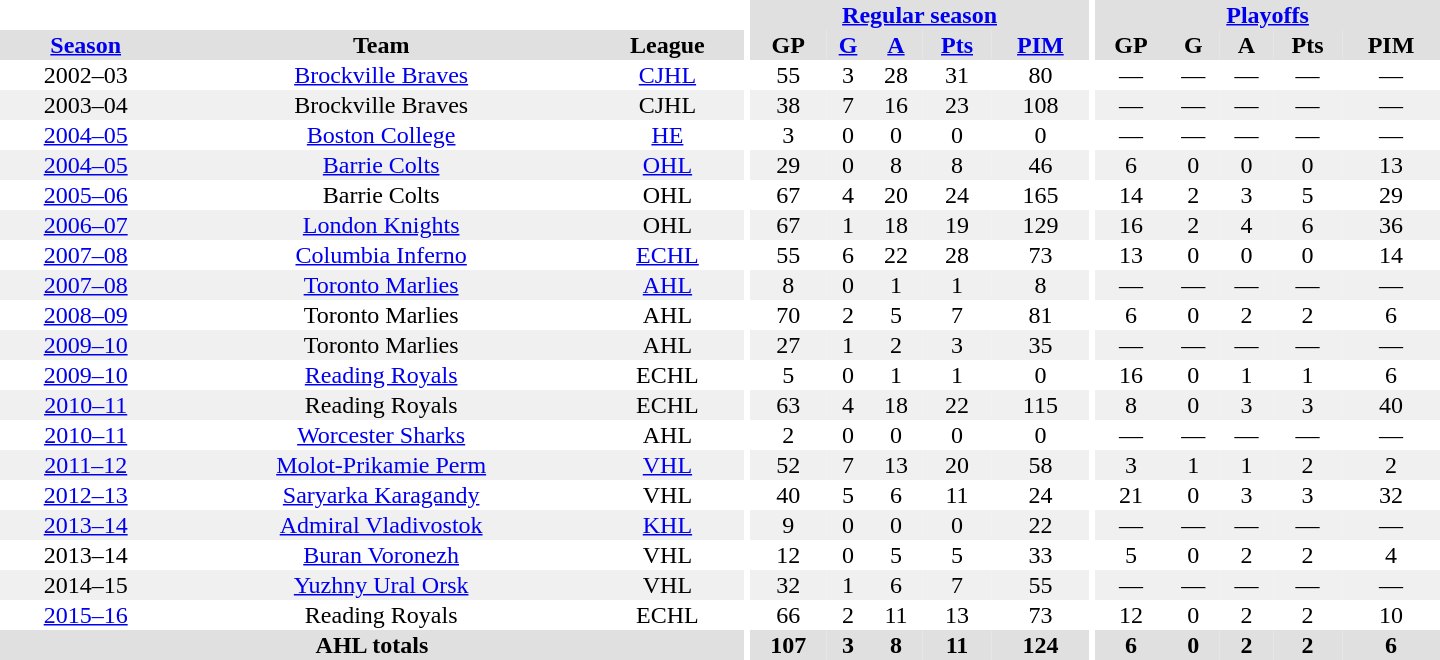<table border="0" cellpadding="1" cellspacing="0" style="text-align:center; width:60em">
<tr bgcolor="#e0e0e0">
<th colspan="3" bgcolor="#ffffff"></th>
<th rowspan="99" bgcolor="#ffffff"></th>
<th colspan="5"><a href='#'>Regular season</a></th>
<th rowspan="99" bgcolor="#ffffff"></th>
<th colspan="5"><a href='#'>Playoffs</a></th>
</tr>
<tr bgcolor="#e0e0e0">
<th><a href='#'>Season</a></th>
<th>Team</th>
<th>League</th>
<th>GP</th>
<th><a href='#'>G</a></th>
<th><a href='#'>A</a></th>
<th><a href='#'>Pts</a></th>
<th><a href='#'>PIM</a></th>
<th>GP</th>
<th>G</th>
<th>A</th>
<th>Pts</th>
<th>PIM</th>
</tr>
<tr>
<td>2002–03</td>
<td><a href='#'>Brockville Braves</a></td>
<td><a href='#'>CJHL</a></td>
<td>55</td>
<td>3</td>
<td>28</td>
<td>31</td>
<td>80</td>
<td>—</td>
<td>—</td>
<td>—</td>
<td>—</td>
<td>—</td>
</tr>
<tr style="background:#f0f0f0;">
<td>2003–04</td>
<td>Brockville Braves</td>
<td>CJHL</td>
<td>38</td>
<td>7</td>
<td>16</td>
<td>23</td>
<td>108</td>
<td>—</td>
<td>—</td>
<td>—</td>
<td>—</td>
<td>—</td>
</tr>
<tr>
<td><a href='#'>2004–05</a></td>
<td><a href='#'>Boston College</a></td>
<td><a href='#'>HE</a></td>
<td>3</td>
<td>0</td>
<td>0</td>
<td>0</td>
<td>0</td>
<td>—</td>
<td>—</td>
<td>—</td>
<td>—</td>
<td>—</td>
</tr>
<tr style="background:#f0f0f0;">
<td><a href='#'>2004–05</a></td>
<td><a href='#'>Barrie Colts</a></td>
<td><a href='#'>OHL</a></td>
<td>29</td>
<td>0</td>
<td>8</td>
<td>8</td>
<td>46</td>
<td>6</td>
<td>0</td>
<td>0</td>
<td>0</td>
<td>13</td>
</tr>
<tr>
<td><a href='#'>2005–06</a></td>
<td>Barrie Colts</td>
<td>OHL</td>
<td>67</td>
<td>4</td>
<td>20</td>
<td>24</td>
<td>165</td>
<td>14</td>
<td>2</td>
<td>3</td>
<td>5</td>
<td>29</td>
</tr>
<tr style="background:#f0f0f0;">
<td><a href='#'>2006–07</a></td>
<td><a href='#'>London Knights</a></td>
<td>OHL</td>
<td>67</td>
<td>1</td>
<td>18</td>
<td>19</td>
<td>129</td>
<td>16</td>
<td>2</td>
<td>4</td>
<td>6</td>
<td>36</td>
</tr>
<tr>
<td><a href='#'>2007–08</a></td>
<td><a href='#'>Columbia Inferno</a></td>
<td><a href='#'>ECHL</a></td>
<td>55</td>
<td>6</td>
<td>22</td>
<td>28</td>
<td>73</td>
<td>13</td>
<td>0</td>
<td>0</td>
<td>0</td>
<td>14</td>
</tr>
<tr style="background:#f0f0f0;">
<td><a href='#'>2007–08</a></td>
<td><a href='#'>Toronto Marlies</a></td>
<td><a href='#'>AHL</a></td>
<td>8</td>
<td>0</td>
<td>1</td>
<td>1</td>
<td>8</td>
<td>—</td>
<td>—</td>
<td>—</td>
<td>—</td>
<td>—</td>
</tr>
<tr>
<td><a href='#'>2008–09</a></td>
<td>Toronto Marlies</td>
<td>AHL</td>
<td>70</td>
<td>2</td>
<td>5</td>
<td>7</td>
<td>81</td>
<td>6</td>
<td>0</td>
<td>2</td>
<td>2</td>
<td>6</td>
</tr>
<tr style="background:#f0f0f0;">
<td><a href='#'>2009–10</a></td>
<td>Toronto Marlies</td>
<td>AHL</td>
<td>27</td>
<td>1</td>
<td>2</td>
<td>3</td>
<td>35</td>
<td>—</td>
<td>—</td>
<td>—</td>
<td>—</td>
<td>—</td>
</tr>
<tr>
<td><a href='#'>2009–10</a></td>
<td><a href='#'>Reading Royals</a></td>
<td>ECHL</td>
<td>5</td>
<td>0</td>
<td>1</td>
<td>1</td>
<td>0</td>
<td>16</td>
<td>0</td>
<td>1</td>
<td>1</td>
<td>6</td>
</tr>
<tr style="background:#f0f0f0;">
<td><a href='#'>2010–11</a></td>
<td>Reading Royals</td>
<td>ECHL</td>
<td>63</td>
<td>4</td>
<td>18</td>
<td>22</td>
<td>115</td>
<td>8</td>
<td>0</td>
<td>3</td>
<td>3</td>
<td>40</td>
</tr>
<tr>
<td><a href='#'>2010–11</a></td>
<td><a href='#'>Worcester Sharks</a></td>
<td>AHL</td>
<td>2</td>
<td>0</td>
<td>0</td>
<td>0</td>
<td>0</td>
<td>—</td>
<td>—</td>
<td>—</td>
<td>—</td>
<td>—</td>
</tr>
<tr style="background:#f0f0f0;">
<td><a href='#'>2011–12</a></td>
<td><a href='#'>Molot-Prikamie Perm</a></td>
<td><a href='#'>VHL</a></td>
<td>52</td>
<td>7</td>
<td>13</td>
<td>20</td>
<td>58</td>
<td>3</td>
<td>1</td>
<td>1</td>
<td>2</td>
<td>2</td>
</tr>
<tr>
<td><a href='#'>2012–13</a></td>
<td><a href='#'>Saryarka Karagandy</a></td>
<td>VHL</td>
<td>40</td>
<td>5</td>
<td>6</td>
<td>11</td>
<td>24</td>
<td>21</td>
<td>0</td>
<td>3</td>
<td>3</td>
<td>32</td>
</tr>
<tr style="background:#f0f0f0;">
<td><a href='#'>2013–14</a></td>
<td><a href='#'>Admiral Vladivostok</a></td>
<td><a href='#'>KHL</a></td>
<td>9</td>
<td>0</td>
<td>0</td>
<td>0</td>
<td>22</td>
<td>—</td>
<td>—</td>
<td>—</td>
<td>—</td>
<td>—</td>
</tr>
<tr>
<td>2013–14</td>
<td><a href='#'>Buran Voronezh</a></td>
<td>VHL</td>
<td>12</td>
<td>0</td>
<td>5</td>
<td>5</td>
<td>33</td>
<td>5</td>
<td>0</td>
<td>2</td>
<td>2</td>
<td>4</td>
</tr>
<tr style="background:#f0f0f0;">
<td>2014–15</td>
<td><a href='#'>Yuzhny Ural Orsk</a></td>
<td>VHL</td>
<td>32</td>
<td>1</td>
<td>6</td>
<td>7</td>
<td>55</td>
<td>—</td>
<td>—</td>
<td>—</td>
<td>—</td>
<td>—</td>
</tr>
<tr>
<td><a href='#'>2015–16</a></td>
<td>Reading Royals</td>
<td>ECHL</td>
<td>66</td>
<td>2</td>
<td>11</td>
<td>13</td>
<td>73</td>
<td>12</td>
<td>0</td>
<td>2</td>
<td>2</td>
<td>10</td>
</tr>
<tr bgcolor="#e0e0e0">
<th colspan="3">AHL totals</th>
<th>107</th>
<th>3</th>
<th>8</th>
<th>11</th>
<th>124</th>
<th>6</th>
<th>0</th>
<th>2</th>
<th>2</th>
<th>6</th>
</tr>
</table>
